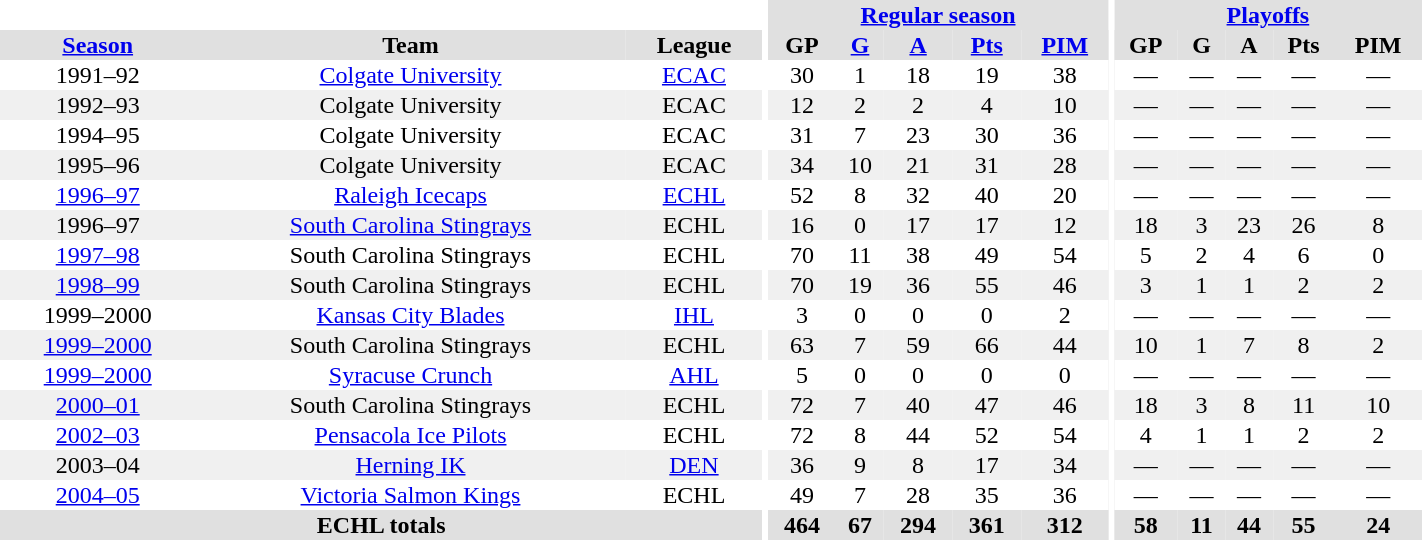<table border="0" cellpadding="1" cellspacing="0" style="text-align:center; width:75%">
<tr bgcolor="#e0e0e0">
<th colspan="3" bgcolor="#ffffff"></th>
<th rowspan="99" bgcolor="#ffffff"></th>
<th colspan="5"><a href='#'>Regular season</a></th>
<th rowspan="99" bgcolor="#ffffff"></th>
<th colspan="5"><a href='#'>Playoffs</a></th>
</tr>
<tr bgcolor="#e0e0e0">
<th><a href='#'>Season</a></th>
<th>Team</th>
<th>League</th>
<th>GP</th>
<th><a href='#'>G</a></th>
<th><a href='#'>A</a></th>
<th><a href='#'>Pts</a></th>
<th><a href='#'>PIM</a></th>
<th>GP</th>
<th>G</th>
<th>A</th>
<th>Pts</th>
<th>PIM</th>
</tr>
<tr ALIGN="center">
<td>1991–92</td>
<td><a href='#'>Colgate University</a></td>
<td><a href='#'>ECAC</a></td>
<td>30</td>
<td>1</td>
<td>18</td>
<td>19</td>
<td>38</td>
<td>—</td>
<td>—</td>
<td>—</td>
<td>—</td>
<td>—</td>
</tr>
<tr ALIGN="center" bgcolor="#f0f0f0">
<td>1992–93</td>
<td>Colgate University</td>
<td>ECAC</td>
<td>12</td>
<td>2</td>
<td>2</td>
<td>4</td>
<td>10</td>
<td>—</td>
<td>—</td>
<td>—</td>
<td>—</td>
<td>—</td>
</tr>
<tr ALIGN="center">
<td>1994–95</td>
<td>Colgate University</td>
<td>ECAC</td>
<td>31</td>
<td>7</td>
<td>23</td>
<td>30</td>
<td>36</td>
<td>—</td>
<td>—</td>
<td>—</td>
<td>—</td>
<td>—</td>
</tr>
<tr ALIGN="center" bgcolor="#f0f0f0">
<td>1995–96</td>
<td>Colgate University</td>
<td>ECAC</td>
<td>34</td>
<td>10</td>
<td>21</td>
<td>31</td>
<td>28</td>
<td>—</td>
<td>—</td>
<td>—</td>
<td>—</td>
<td>—</td>
</tr>
<tr ALIGN="center">
<td><a href='#'>1996–97</a></td>
<td><a href='#'>Raleigh Icecaps</a></td>
<td><a href='#'>ECHL</a></td>
<td>52</td>
<td>8</td>
<td>32</td>
<td>40</td>
<td>20</td>
<td>—</td>
<td>—</td>
<td>—</td>
<td>—</td>
<td>—</td>
</tr>
<tr ALIGN="center" bgcolor="#f0f0f0">
<td>1996–97</td>
<td><a href='#'>South Carolina Stingrays</a></td>
<td>ECHL</td>
<td>16</td>
<td>0</td>
<td>17</td>
<td>17</td>
<td>12</td>
<td>18</td>
<td>3</td>
<td>23</td>
<td>26</td>
<td>8</td>
</tr>
<tr ALIGN="center">
<td><a href='#'>1997–98</a></td>
<td>South Carolina Stingrays</td>
<td>ECHL</td>
<td>70</td>
<td>11</td>
<td>38</td>
<td>49</td>
<td>54</td>
<td>5</td>
<td>2</td>
<td>4</td>
<td>6</td>
<td>0</td>
</tr>
<tr ALIGN="center" bgcolor="#f0f0f0">
<td><a href='#'>1998–99</a></td>
<td>South Carolina Stingrays</td>
<td>ECHL</td>
<td>70</td>
<td>19</td>
<td>36</td>
<td>55</td>
<td>46</td>
<td>3</td>
<td>1</td>
<td>1</td>
<td>2</td>
<td>2</td>
</tr>
<tr ALIGN="center">
<td>1999–2000</td>
<td><a href='#'>Kansas City Blades</a></td>
<td><a href='#'>IHL</a></td>
<td>3</td>
<td>0</td>
<td>0</td>
<td>0</td>
<td>2</td>
<td>—</td>
<td>—</td>
<td>—</td>
<td>—</td>
<td>—</td>
</tr>
<tr ALIGN="center" bgcolor="#f0f0f0">
<td><a href='#'>1999–2000</a></td>
<td>South Carolina Stingrays</td>
<td>ECHL</td>
<td>63</td>
<td>7</td>
<td>59</td>
<td>66</td>
<td>44</td>
<td>10</td>
<td>1</td>
<td>7</td>
<td>8</td>
<td>2</td>
</tr>
<tr ALIGN="center">
<td><a href='#'>1999–2000</a></td>
<td><a href='#'>Syracuse Crunch</a></td>
<td><a href='#'>AHL</a></td>
<td>5</td>
<td>0</td>
<td>0</td>
<td>0</td>
<td>0</td>
<td>—</td>
<td>—</td>
<td>—</td>
<td>—</td>
<td>—</td>
</tr>
<tr ALIGN="center" bgcolor="#f0f0f0">
<td><a href='#'>2000–01</a></td>
<td>South Carolina Stingrays</td>
<td>ECHL</td>
<td>72</td>
<td>7</td>
<td>40</td>
<td>47</td>
<td>46</td>
<td>18</td>
<td>3</td>
<td>8</td>
<td>11</td>
<td>10</td>
</tr>
<tr ALIGN="center">
<td><a href='#'>2002–03</a></td>
<td><a href='#'>Pensacola Ice Pilots</a></td>
<td>ECHL</td>
<td>72</td>
<td>8</td>
<td>44</td>
<td>52</td>
<td>54</td>
<td>4</td>
<td>1</td>
<td>1</td>
<td>2</td>
<td>2</td>
</tr>
<tr ALIGN="center" bgcolor="#f0f0f0">
<td>2003–04</td>
<td><a href='#'>Herning IK</a></td>
<td><a href='#'>DEN</a></td>
<td>36</td>
<td>9</td>
<td>8</td>
<td>17</td>
<td>34</td>
<td>—</td>
<td>—</td>
<td>—</td>
<td>—</td>
<td>—</td>
</tr>
<tr ALIGN="center">
<td><a href='#'>2004–05</a></td>
<td><a href='#'>Victoria Salmon Kings</a></td>
<td>ECHL</td>
<td>49</td>
<td>7</td>
<td>28</td>
<td>35</td>
<td>36</td>
<td>—</td>
<td>—</td>
<td>—</td>
<td>—</td>
<td>—</td>
</tr>
<tr bgcolor="#e0e0e0">
<th colspan="3">ECHL totals</th>
<th>464</th>
<th>67</th>
<th>294</th>
<th>361</th>
<th>312</th>
<th>58</th>
<th>11</th>
<th>44</th>
<th>55</th>
<th>24</th>
</tr>
</table>
